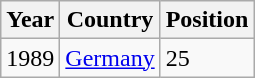<table class="wikitable">
<tr>
<th>Year</th>
<th>Country</th>
<th>Position</th>
</tr>
<tr>
<td>1989</td>
<td><a href='#'>Germany</a></td>
<td>25</td>
</tr>
</table>
